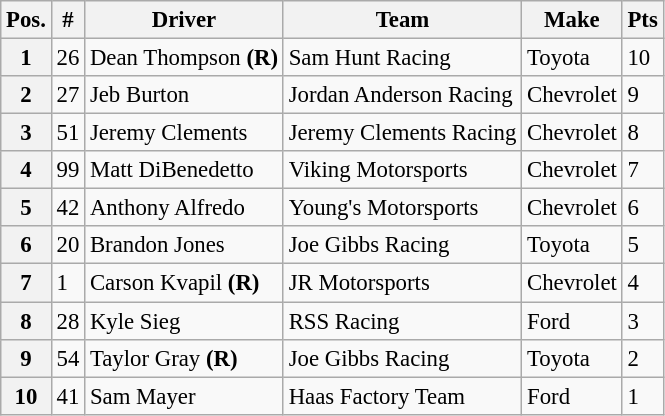<table class="wikitable" style="font-size:95%">
<tr>
<th>Pos.</th>
<th>#</th>
<th>Driver</th>
<th>Team</th>
<th>Make</th>
<th>Pts</th>
</tr>
<tr>
<th>1</th>
<td>26</td>
<td>Dean Thompson <strong>(R)</strong></td>
<td>Sam Hunt Racing</td>
<td>Toyota</td>
<td>10</td>
</tr>
<tr>
<th>2</th>
<td>27</td>
<td>Jeb Burton</td>
<td>Jordan Anderson Racing</td>
<td>Chevrolet</td>
<td>9</td>
</tr>
<tr>
<th>3</th>
<td>51</td>
<td>Jeremy Clements</td>
<td>Jeremy Clements Racing</td>
<td>Chevrolet</td>
<td>8</td>
</tr>
<tr>
<th>4</th>
<td>99</td>
<td>Matt DiBenedetto</td>
<td>Viking Motorsports</td>
<td>Chevrolet</td>
<td>7</td>
</tr>
<tr>
<th>5</th>
<td>42</td>
<td>Anthony Alfredo</td>
<td>Young's Motorsports</td>
<td>Chevrolet</td>
<td>6</td>
</tr>
<tr>
<th>6</th>
<td>20</td>
<td>Brandon Jones</td>
<td>Joe Gibbs Racing</td>
<td>Toyota</td>
<td>5</td>
</tr>
<tr>
<th>7</th>
<td>1</td>
<td>Carson Kvapil <strong>(R)</strong></td>
<td>JR Motorsports</td>
<td>Chevrolet</td>
<td>4</td>
</tr>
<tr>
<th>8</th>
<td>28</td>
<td>Kyle Sieg</td>
<td>RSS Racing</td>
<td>Ford</td>
<td>3</td>
</tr>
<tr>
<th>9</th>
<td>54</td>
<td>Taylor Gray <strong>(R)</strong></td>
<td>Joe Gibbs Racing</td>
<td>Toyota</td>
<td>2</td>
</tr>
<tr>
<th>10</th>
<td>41</td>
<td>Sam Mayer</td>
<td>Haas Factory Team</td>
<td>Ford</td>
<td>1</td>
</tr>
</table>
